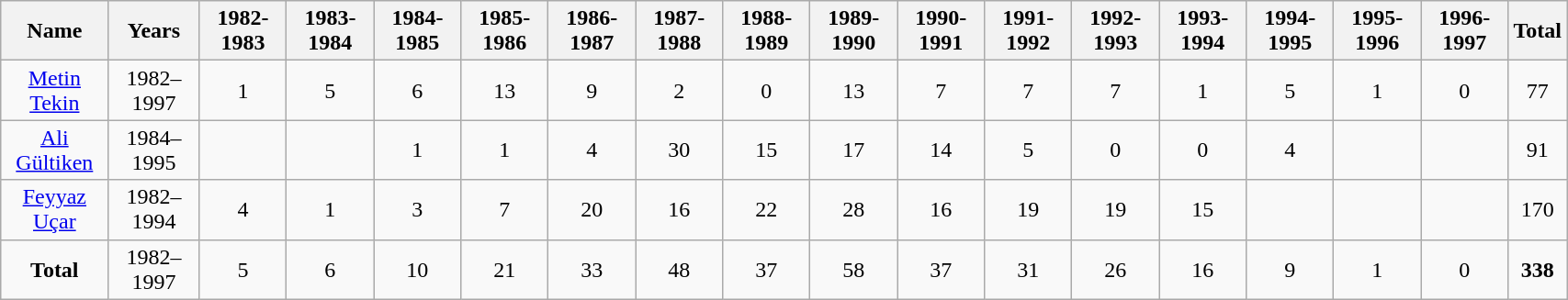<table class="wikitable sortable" style=text-align:center;width:90%>
<tr>
<th>Name</th>
<th>Years</th>
<th>1982-1983</th>
<th>1983-1984</th>
<th>1984-1985</th>
<th>1985-1986</th>
<th>1986-1987</th>
<th>1987-1988</th>
<th>1988-1989</th>
<th>1989-1990</th>
<th>1990-1991</th>
<th>1991-1992</th>
<th>1992-1993</th>
<th>1993-1994</th>
<th>1994-1995</th>
<th>1995-1996</th>
<th>1996-1997</th>
<th><strong>Total</strong></th>
</tr>
<tr>
<td><a href='#'>Metin Tekin</a></td>
<td>1982–1997</td>
<td>1</td>
<td>5</td>
<td>6</td>
<td>13</td>
<td>9</td>
<td>2</td>
<td>0</td>
<td>13</td>
<td>7</td>
<td>7</td>
<td>7</td>
<td>1</td>
<td>5</td>
<td>1</td>
<td>0</td>
<td>77</td>
</tr>
<tr>
<td><a href='#'>Ali Gültiken</a></td>
<td>1984–1995</td>
<td></td>
<td></td>
<td>1</td>
<td>1</td>
<td>4</td>
<td>30</td>
<td>15</td>
<td>17</td>
<td>14</td>
<td>5</td>
<td>0</td>
<td>0</td>
<td>4</td>
<td></td>
<td></td>
<td>91</td>
</tr>
<tr>
<td><a href='#'>Feyyaz Uçar</a></td>
<td>1982–1994</td>
<td>4</td>
<td>1</td>
<td>3</td>
<td>7</td>
<td>20</td>
<td>16</td>
<td>22</td>
<td>28</td>
<td>16</td>
<td>19</td>
<td>19</td>
<td>15</td>
<td></td>
<td></td>
<td></td>
<td>170</td>
</tr>
<tr>
<td><strong>Total</strong></td>
<td>1982–1997</td>
<td>5</td>
<td>6</td>
<td>10</td>
<td>21</td>
<td>33</td>
<td>48</td>
<td>37</td>
<td>58</td>
<td>37</td>
<td>31</td>
<td>26</td>
<td>16</td>
<td>9</td>
<td>1</td>
<td>0</td>
<td><strong>338</strong></td>
</tr>
</table>
